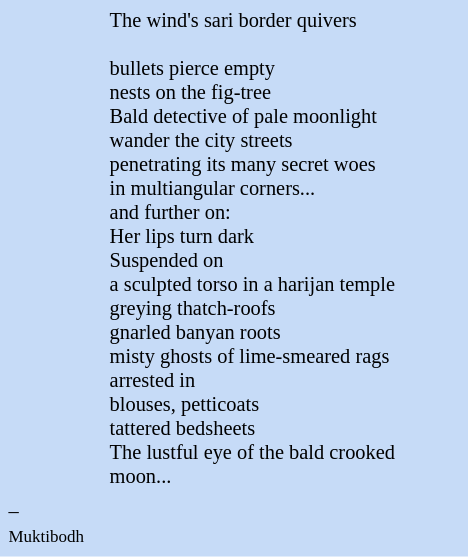<table class="toccolours" style="float: right; margin-left: 1em; margin-right: 1em; font-size: 85%; background:#c6dbf7; color:black; width:23em; max-width: 25%;" cellspacing="5">
<tr>
<td style="text-align: left;"></td>
<td>The wind's sari border quivers<br><br>bullets pierce empty <br>
nests on the fig-tree<br>
Bald detective of pale moonlight <br>
wander the city streets<br>
penetrating its many secret woes <br>
in multiangular corners...<br>
and further on:<br>
Her lips turn dark<br>
Suspended on<br>
a sculpted torso in a harijan temple <br>
greying thatch-roofs<br>
gnarled banyan roots<br>
misty ghosts of lime-smeared rags <br>
arrested in<br>
blouses, petticoats<br>
tattered bedsheets<br>
The lustful eye of the bald crooked moon... <br></td>
</tr>
<tr>
<td style="text-align: left;">– <small>Muktibodh</small></td>
</tr>
</table>
